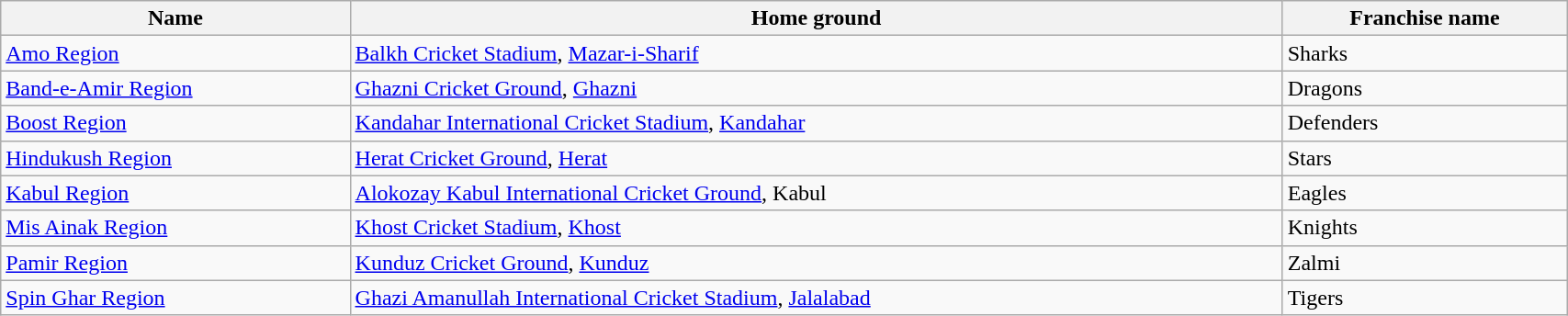<table class="wikitable" style="width:90%;">
<tr>
<th>Name</th>
<th>Home ground</th>
<th>Franchise name</th>
</tr>
<tr>
<td><a href='#'>Amo Region</a></td>
<td><a href='#'>Balkh Cricket Stadium</a>, <a href='#'>Mazar-i-Sharif</a></td>
<td>Sharks</td>
</tr>
<tr>
<td><a href='#'>Band-e-Amir Region</a></td>
<td><a href='#'>Ghazni Cricket Ground</a>, <a href='#'>Ghazni</a></td>
<td>Dragons</td>
</tr>
<tr>
<td><a href='#'>Boost Region</a></td>
<td><a href='#'>Kandahar International Cricket Stadium</a>, <a href='#'>Kandahar</a></td>
<td>Defenders</td>
</tr>
<tr>
<td><a href='#'>Hindukush Region</a></td>
<td><a href='#'>Herat Cricket Ground</a>, <a href='#'>Herat</a></td>
<td>Stars</td>
</tr>
<tr>
<td><a href='#'>Kabul Region</a></td>
<td><a href='#'>Alokozay Kabul International Cricket Ground</a>, Kabul</td>
<td>Eagles</td>
</tr>
<tr>
<td><a href='#'>Mis Ainak Region</a></td>
<td><a href='#'>Khost Cricket Stadium</a>, <a href='#'>Khost</a></td>
<td>Knights</td>
</tr>
<tr>
<td><a href='#'>Pamir Region</a></td>
<td><a href='#'>Kunduz Cricket Ground</a>, <a href='#'>Kunduz</a></td>
<td>Zalmi</td>
</tr>
<tr>
<td><a href='#'>Spin Ghar Region</a></td>
<td><a href='#'>Ghazi Amanullah International Cricket Stadium</a>, <a href='#'>Jalalabad</a></td>
<td>Tigers</td>
</tr>
</table>
